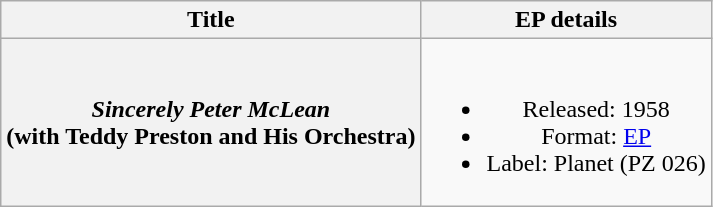<table class="wikitable plainrowheaders" style="text-align:center">
<tr>
<th>Title</th>
<th>EP details</th>
</tr>
<tr>
<th scope="row"><em>Sincerely Peter McLean</em> <br>(with Teddy Preston and His Orchestra)</th>
<td><br><ul><li>Released: 1958</li><li>Format: <a href='#'>EP</a></li><li>Label: Planet (PZ 026)</li></ul></td>
</tr>
</table>
